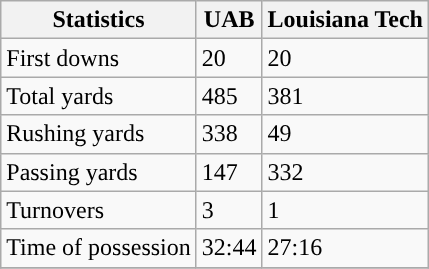<table class="wikitable">
<tr>
<th>Statistics</th>
<th>UAB</th>
<th>Louisiana Tech</th>
</tr>
<tr>
<td>First downs</td>
<td>20</td>
<td>20</td>
</tr>
<tr>
<td>Total yards</td>
<td>485</td>
<td>381</td>
</tr>
<tr>
<td>Rushing yards</td>
<td>338</td>
<td>49</td>
</tr>
<tr>
<td>Passing yards</td>
<td>147</td>
<td>332</td>
</tr>
<tr>
<td>Turnovers</td>
<td>3</td>
<td>1</td>
</tr>
<tr>
<td>Time of possession</td>
<td>32:44</td>
<td>27:16</td>
</tr>
<tr>
</tr>
</table>
